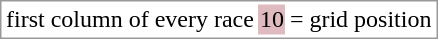<table border="0" style="border: 1px solid #999; background-color:#FFFFFF; text-align:center">
<tr>
<td>first column of every race</td>
<td style="background:#DFBBBF;">10</td>
<td>= grid position</td>
</tr>
</table>
